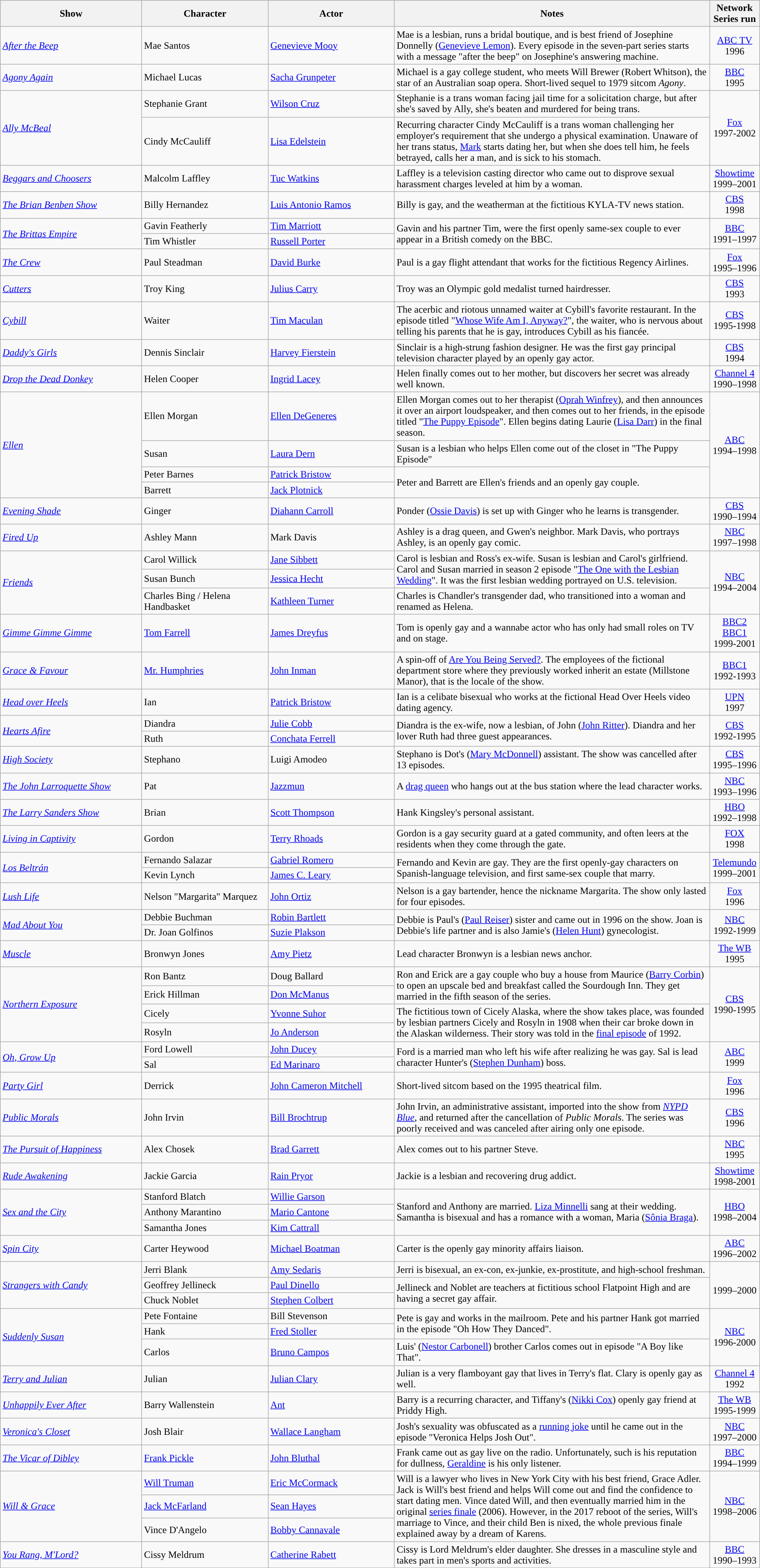<table class="sortable wikitable" style="margins:auto; width=100%;">
<tr>
<th style="width:225px;">Show</th>
<th style="width:200px">Character</th>
<th style="width:200px">Actor</th>
<th class="unsortable">Notes</th>
<th style="width:75px;" class="unsortable">Network <br>Series run</th>
</tr>
<tr>
<td><em><a href='#'>After the Beep</a></em></td>
<td>Mae Santos</td>
<td><a href='#'>Genevieve Mooy</a></td>
<td>Mae is a lesbian, runs a bridal boutique, and is best friend of Josephine Donnelly (<a href='#'>Genevieve Lemon</a>). Every episode in the seven-part series starts with a message "after the beep" on Josephine's answering machine.</td>
<td style="text-align: center;"><a href='#'>ABC TV</a><br> 1996</td>
</tr>
<tr>
<td><em><a href='#'>Agony Again</a></em></td>
<td>Michael Lucas</td>
<td><a href='#'>Sacha Grunpeter</a></td>
<td>Michael is a gay college student, who meets Will Brewer (Robert Whitson), the star of an Australian soap opera. Short-lived sequel to 1979 sitcom <em>Agony</em>.</td>
<td style="text-align: center;"><a href='#'>BBC</a><br> 1995</td>
</tr>
<tr>
<td rowspan="2"><em><a href='#'>Ally McBeal</a></em></td>
<td>Stephanie Grant</td>
<td><a href='#'>Wilson Cruz</a></td>
<td>Stephanie is a trans woman facing jail time for a solicitation charge, but after she's saved by Ally, she's beaten and murdered for being trans.</td>
<td rowspan="2" style="text-align: center;"><a href='#'>Fox</a><br>1997-2002</td>
</tr>
<tr>
<td>Cindy McCauliff</td>
<td><a href='#'>Lisa Edelstein</a></td>
<td>Recurring character Cindy McCauliff is a trans woman challenging her employer's requirement that she undergo a physical examination. Unaware of her trans status, <a href='#'>Mark</a> starts dating her, but when she does tell him, he feels betrayed, calls her a man, and is sick to his stomach.</td>
</tr>
<tr>
<td><em><a href='#'>Beggars and Choosers</a></em></td>
<td>Malcolm Laffley</td>
<td><a href='#'>Tuc Watkins</a></td>
<td>Laffley is a television casting director who came out to disprove sexual harassment charges leveled at him by a woman.</td>
<td style="text-align: center;"><a href='#'>Showtime</a> <br>1999–2001</td>
</tr>
<tr>
<td><em><a href='#'>The Brian Benben Show</a></em></td>
<td>Billy Hernandez</td>
<td><a href='#'>Luis Antonio Ramos</a></td>
<td>Billy is gay, and the weatherman at the fictitious KYLA-TV news station.</td>
<td style="text-align: center;"><a href='#'>CBS</a> <br> 1998</td>
</tr>
<tr>
<td rowspan="2"><em><a href='#'>The Brittas Empire</a></em></td>
<td>Gavin Featherly</td>
<td><a href='#'>Tim Marriott</a></td>
<td rowspan="2">Gavin and his partner Tim, were the first openly same-sex couple to ever appear in a British comedy on the BBC.</td>
<td rowspan="2" style="text-align: center;"><a href='#'>BBC</a> <br>1991–1997</td>
</tr>
<tr>
<td>Tim Whistler</td>
<td><a href='#'>Russell Porter</a></td>
</tr>
<tr>
<td><em><a href='#'>The Crew</a></em></td>
<td>Paul Steadman</td>
<td><a href='#'>David Burke</a></td>
<td>Paul is a gay flight attendant that works for the fictitious Regency Airlines.</td>
<td style="text-align: center;"><a href='#'>Fox</a><br> 1995–1996</td>
</tr>
<tr>
<td><em><a href='#'>Cutters</a></em></td>
<td>Troy King</td>
<td><a href='#'>Julius Carry</a></td>
<td>Troy was an Olympic gold medalist turned hairdresser.</td>
<td style="text-align: center;"><a href='#'>CBS</a><br>  1993</td>
</tr>
<tr>
<td><em><a href='#'>Cybill</a></em></td>
<td>Waiter</td>
<td><a href='#'>Tim Maculan</a></td>
<td>The acerbic and riotous unnamed waiter at Cybill's favorite restaurant. In the episode titled "<a href='#'>Whose Wife Am I, Anyway?</a>", the waiter, who is nervous about telling his parents that he is gay, introduces Cybill as his fiancée.</td>
<td style="text-align: center;"><a href='#'>CBS</a><br> 1995-1998</td>
</tr>
<tr>
<td><em><a href='#'>Daddy's Girls</a></em></td>
<td>Dennis Sinclair</td>
<td><a href='#'>Harvey Fierstein</a></td>
<td>Sinclair is a high-strung fashion designer. He was the first gay principal television character played by an openly gay actor.</td>
<td style="text-align: center;"><a href='#'>CBS</a> <br> 1994</td>
</tr>
<tr>
<td><em><a href='#'>Drop the Dead Donkey</a></em></td>
<td>Helen Cooper</td>
<td><a href='#'>Ingrid Lacey</a></td>
<td>Helen finally comes out to her mother, but discovers her secret was already well known.</td>
<td style="text-align: center;"><a href='#'>Channel 4</a> 1990–1998</td>
</tr>
<tr>
<td rowspan="4"><em><a href='#'>Ellen</a></em></td>
<td>Ellen Morgan</td>
<td><a href='#'>Ellen DeGeneres</a></td>
<td>Ellen Morgan comes out to her therapist (<a href='#'>Oprah Winfrey</a>), and then announces it over an airport loudspeaker, and then comes out to her friends, in the episode titled "<a href='#'>The Puppy Episode</a>". Ellen begins dating Laurie (<a href='#'>Lisa Darr</a>) in the final season.</td>
<td rowspan="4" style="text-align: center;"><a href='#'>ABC</a> <br> 1994–1998</td>
</tr>
<tr>
<td>Susan</td>
<td><a href='#'>Laura Dern</a></td>
<td>Susan is a lesbian who helps Ellen come out of the closet in "The Puppy Episode"</td>
</tr>
<tr>
<td>Peter Barnes</td>
<td><a href='#'>Patrick Bristow</a></td>
<td rowspan="2">Peter and Barrett are Ellen's friends and an openly gay couple.</td>
</tr>
<tr>
<td>Barrett</td>
<td><a href='#'>Jack Plotnick</a></td>
</tr>
<tr>
<td><em><a href='#'>Evening Shade</a></em></td>
<td>Ginger</td>
<td><a href='#'>Diahann Carroll</a></td>
<td>Ponder (<a href='#'>Ossie Davis</a>) is set up with Ginger who he learns is transgender.</td>
<td style="text-align: center;"><a href='#'>CBS</a><br> 1990–1994</td>
</tr>
<tr>
<td><em><a href='#'>Fired Up</a></em></td>
<td>Ashley Mann</td>
<td>Mark Davis</td>
<td>Ashley is a drag queen, and Gwen's neighbor. Mark Davis, who portrays Ashley, is an openly gay comic.</td>
<td style="text-align: center;"><a href='#'>NBC</a> <br> 1997–1998</td>
</tr>
<tr>
<td rowspan="3"><em><a href='#'>Friends</a></em></td>
<td>Carol Willick</td>
<td><a href='#'>Jane Sibbett</a></td>
<td rowspan="2">Carol is lesbian and Ross's ex-wife. Susan is lesbian and Carol's girlfriend. Carol and Susan married in season 2 episode "<a href='#'>The One with the Lesbian Wedding</a>". It was the first lesbian wedding portrayed on U.S. television.</td>
<td rowspan="3" style="text-align: center;"><a href='#'>NBC</a><br> 1994–2004</td>
</tr>
<tr>
<td>Susan Bunch</td>
<td><a href='#'>Jessica Hecht</a></td>
</tr>
<tr>
<td>Charles Bing / Helena Handbasket</td>
<td><a href='#'>Kathleen Turner</a></td>
<td>Charles is Chandler's transgender dad, who transitioned into a woman and renamed as Helena.</td>
</tr>
<tr>
<td><em><a href='#'>Gimme Gimme Gimme</a></em></td>
<td><a href='#'>Tom Farrell</a></td>
<td><a href='#'>James Dreyfus</a></td>
<td>Tom is openly gay and a wannabe actor who has only had small roles on TV and on stage.</td>
<td style="text-align: center;"><a href='#'>BBC2</a> <br> <a href='#'>BBC1</a><br> 1999-2001</td>
</tr>
<tr>
<td><em><a href='#'>Grace & Favour</a></em></td>
<td><a href='#'>Mr. Humphries</a></td>
<td><a href='#'>John Inman</a></td>
<td>A spin-off of <a href='#'>Are You Being Served?</a>. The employees of the fictional department store where they previously worked inherit an estate (Millstone Manor), that is the locale of the show.</td>
<td style="text-align: center;"><a href='#'>BBC1</a><br> 1992-1993</td>
</tr>
<tr>
<td><em><a href='#'>Head over Heels</a></em></td>
<td>Ian</td>
<td><a href='#'>Patrick Bristow</a></td>
<td>Ian is a celibate bisexual who works at the fictional Head Over Heels video dating agency.</td>
<td style="text-align: center;"><a href='#'>UPN</a> <br>1997</td>
</tr>
<tr>
<td rowspan="2"><em><a href='#'>Hearts Afire</a></em></td>
<td>Diandra</td>
<td><a href='#'>Julie Cobb</a></td>
<td rowspan="2">Diandra is the ex-wife, now a lesbian, of John (<a href='#'>John Ritter</a>). Diandra and her lover Ruth had three guest appearances.</td>
<td rowspan="2" style="text-align: center;"><a href='#'>CBS</a> <br> 1992-1995</td>
</tr>
<tr>
<td>Ruth</td>
<td><a href='#'>Conchata Ferrell</a></td>
</tr>
<tr>
<td><em><a href='#'>High Society</a></em></td>
<td>Stephano</td>
<td>Luigi Amodeo</td>
<td>Stephano is Dot's (<a href='#'>Mary McDonnell</a>) assistant. The show was cancelled after 13 episodes.</td>
<td style="text-align: center;"><a href='#'>CBS</a><br>  1995–1996</td>
</tr>
<tr>
<td><em><a href='#'>The John Larroquette Show</a></em></td>
<td>Pat</td>
<td><a href='#'>Jazzmun</a></td>
<td>A <a href='#'>drag queen</a> who hangs out at the bus station where the lead character works.</td>
<td style="text-align: center;"><a href='#'>NBC</a> <br>1993–1996</td>
</tr>
<tr>
<td><em><a href='#'>The Larry Sanders Show</a></em></td>
<td>Brian</td>
<td><a href='#'>Scott Thompson</a></td>
<td>Hank Kingsley's personal assistant.</td>
<td style="text-align: center;"><a href='#'>HBO</a><br> 1992–1998</td>
</tr>
<tr>
<td><em><a href='#'>Living in Captivity</a></em></td>
<td>Gordon</td>
<td><a href='#'>Terry Rhoads</a></td>
<td>Gordon is a gay security guard at a gated community, and often leers at the residents when they come through the gate.</td>
<td style="text-align: center;"><a href='#'>FOX</a> <br> 1998</td>
</tr>
<tr>
<td rowspan="2"><em><a href='#'>Los Beltrán</a></em></td>
<td>Fernando Salazar</td>
<td><a href='#'>Gabriel Romero</a></td>
<td rowspan="2">Fernando and Kevin are gay. They are the first openly-gay characters on Spanish-language television, and first same-sex couple that marry.</td>
<td rowspan="2" style="text-align: center;"><a href='#'>Telemundo</a> <br>1999–2001</td>
</tr>
<tr>
<td>Kevin Lynch</td>
<td><a href='#'>James C. Leary</a></td>
</tr>
<tr>
<td><em><a href='#'>Lush Life</a></em></td>
<td>Nelson "Margarita" Marquez</td>
<td><a href='#'>John Ortiz</a></td>
<td>Nelson is a gay bartender, hence the nickname Margarita. The show only lasted for four episodes.</td>
<td style="text-align: center;"><a href='#'>Fox</a><br>1996</td>
</tr>
<tr>
<td rowspan="2"><em><a href='#'>Mad About You</a></em></td>
<td>Debbie Buchman</td>
<td><a href='#'>Robin Bartlett</a></td>
<td rowspan="2">Debbie is Paul's (<a href='#'>Paul Reiser</a>) sister and came out in 1996 on the show. Joan is Debbie's life partner and is also Jamie's (<a href='#'>Helen Hunt</a>) gynecologist.</td>
<td rowspan="2" style="text-align: center;"><a href='#'>NBC</a><br> 1992-1999</td>
</tr>
<tr>
<td>Dr. Joan Golfinos</td>
<td><a href='#'>Suzie Plakson</a></td>
</tr>
<tr>
<td><em><a href='#'>Muscle</a></em></td>
<td>Bronwyn Jones</td>
<td><a href='#'>Amy Pietz</a></td>
<td>Lead character Bronwyn is a lesbian news anchor.</td>
<td style="text-align: center;"><a href='#'>The WB</a><br>1995</td>
</tr>
<tr>
<td rowspan="4"><em><a href='#'>Northern Exposure</a></em></td>
<td>Ron Bantz</td>
<td>Doug Ballard</td>
<td rowspan="2">Ron and Erick are a gay couple who buy a house from Maurice (<a href='#'>Barry Corbin</a>) to open an upscale bed and breakfast called the Sourdough Inn. They get married in the fifth season of the series.</td>
<td rowspan="4" style="text-align: center;"><a href='#'>CBS</a> <br> 1990-1995</td>
</tr>
<tr>
<td>Erick Hillman</td>
<td><a href='#'>Don McManus</a></td>
</tr>
<tr>
<td>Cicely</td>
<td><a href='#'>Yvonne Suhor</a></td>
<td rowspan=2">The fictitious town of Cicely Alaska, where the show takes place, was founded by lesbian partners Cicely and Rosyln in 1908 when their car broke down in the Alaskan wilderness. Their story was told in the <a href='#'>final episode</a> of 1992.</td>
</tr>
<tr>
<td>Rosyln</td>
<td><a href='#'>Jo Anderson</a></td>
</tr>
<tr>
<td rowspan="2"><em><a href='#'>Oh, Grow Up</a></em></td>
<td>Ford Lowell</td>
<td><a href='#'>John Ducey</a></td>
<td rowspan="2">Ford is a married man who left his wife after realizing he was gay. Sal is lead character Hunter's (<a href='#'>Stephen Dunham</a>) boss.</td>
<td rowspan="2" style="text-align: center;"><a href='#'>ABC</a> <br>  1999</td>
</tr>
<tr>
<td>Sal</td>
<td><a href='#'>Ed Marinaro</a></td>
</tr>
<tr>
<td><em><a href='#'>Party Girl</a></em></td>
<td>Derrick</td>
<td><a href='#'>John Cameron Mitchell</a></td>
<td>Short-lived sitcom based on the 1995 theatrical film.</td>
<td style="text-align: center;"><a href='#'>Fox</a><br>1996</td>
</tr>
<tr>
<td><em><a href='#'>Public Morals</a></em></td>
<td>John Irvin</td>
<td><a href='#'>Bill Brochtrup</a></td>
<td>John Irvin, an administrative assistant, imported into the show from <em><a href='#'>NYPD Blue</a></em>, and returned after the cancellation of <em>Public Morals</em>. The series was poorly received and was canceled after airing only one episode.</td>
<td style="text-align: center;"><a href='#'>CBS</a><br> 1996</td>
</tr>
<tr>
<td><em><a href='#'>The Pursuit of Happiness</a></em></td>
<td>Alex Chosek</td>
<td><a href='#'>Brad Garrett</a></td>
<td>Alex comes out to his partner Steve.</td>
<td style="text-align: center;"><a href='#'>NBC</a><br> 1995</td>
</tr>
<tr>
<td><em><a href='#'>Rude Awakening</a></em></td>
<td>Jackie Garcia</td>
<td><a href='#'>Rain Pryor</a></td>
<td>Jackie is a lesbian and recovering drug addict.</td>
<td style="text-align: center;"><a href='#'>Showtime</a><br> 1998-2001</td>
</tr>
<tr>
<td rowspan="3"><em><a href='#'>Sex and the City</a></em></td>
<td>Stanford Blatch</td>
<td><a href='#'>Willie Garson</a></td>
<td rowspan="3">Stanford and Anthony are married. <a href='#'>Liza Minnelli</a> sang at their wedding. Samantha is bisexual and has a romance with a woman, Maria (<a href='#'>Sônia Braga</a>).</td>
<td rowspan="3" style="text-align: center;"><a href='#'>HBO</a><br> 1998–2004</td>
</tr>
<tr>
<td>Anthony Marantino</td>
<td><a href='#'>Mario Cantone</a></td>
</tr>
<tr>
<td>Samantha Jones</td>
<td><a href='#'>Kim Cattrall</a></td>
</tr>
<tr>
<td><em><a href='#'>Spin City</a></em></td>
<td>Carter Heywood</td>
<td><a href='#'>Michael Boatman</a></td>
<td>Carter is the openly gay minority affairs liaison.</td>
<td style="text-align: center;"><a href='#'>ABC</a><br>  1996–2002</td>
</tr>
<tr>
<td rowspan="3"><em><a href='#'>Strangers with Candy</a></em></td>
<td>Jerri Blank</td>
<td><a href='#'>Amy Sedaris</a></td>
<td>Jerri is bisexual, an ex-con, ex-junkie, ex-prostitute, and high-school freshman.</td>
<td rowspan="3" style="text-align: center;"><br>  1999–2000</td>
</tr>
<tr>
<td>Geoffrey Jellineck</td>
<td><a href='#'>Paul Dinello</a></td>
<td rowspan="2">Jellineck and Noblet are teachers at fictitious school Flatpoint High and are having a secret gay affair.</td>
</tr>
<tr>
<td>Chuck Noblet</td>
<td><a href='#'>Stephen Colbert</a></td>
</tr>
<tr>
<td rowspan="3"><em><a href='#'>Suddenly Susan</a></em></td>
<td>Pete Fontaine</td>
<td>Bill Stevenson</td>
<td rowspan="2">Pete is gay and works in the mailroom. Pete and his partner Hank got married in the episode "Oh How They Danced".</td>
<td rowspan="3" style="text-align: center;"><a href='#'>NBC</a> <br>1996-2000</td>
</tr>
<tr>
<td>Hank</td>
<td><a href='#'>Fred Stoller</a></td>
</tr>
<tr>
<td>Carlos</td>
<td><a href='#'>Bruno Campos</a></td>
<td>Luis' (<a href='#'>Nestor Carbonell</a>) brother Carlos comes out in episode "A Boy like That".</td>
</tr>
<tr>
<td><em><a href='#'>Terry and Julian</a></em></td>
<td>Julian</td>
<td><a href='#'>Julian Clary</a></td>
<td>Julian is a very flamboyant gay that lives in Terry's flat. Clary is openly gay as well.</td>
<td style="text-align: center;"><a href='#'>Channel 4</a> <br> 1992</td>
</tr>
<tr>
<td><em><a href='#'>Unhappily Ever After</a></em></td>
<td>Barry Wallenstein</td>
<td><a href='#'>Ant</a></td>
<td>Barry is a recurring character, and Tiffany's (<a href='#'>Nikki Cox</a>) openly gay friend at Priddy High.</td>
<td style="text-align: center;"><a href='#'>The WB</a><br> 1995-1999</td>
</tr>
<tr>
<td><em><a href='#'>Veronica's Closet</a></em></td>
<td>Josh Blair</td>
<td><a href='#'>Wallace Langham</a></td>
<td>Josh's sexuality was obfuscated as a <a href='#'>running joke</a> until he came out in the episode "Veronica Helps Josh Out".</td>
<td style="text-align: center;"><a href='#'>NBC</a> <br> 1997–2000</td>
</tr>
<tr>
<td><em><a href='#'>The Vicar of Dibley</a></em></td>
<td><a href='#'>Frank Pickle</a></td>
<td><a href='#'>John Bluthal</a></td>
<td>Frank came out as gay live on the radio. Unfortunately, such is his reputation for dullness, <a href='#'>Geraldine</a> is his only listener.</td>
<td style="text-align: center;"><a href='#'>BBC</a> <br> 1994–1999</td>
</tr>
<tr>
<td rowspan="3"><em><a href='#'>Will & Grace</a></em></td>
<td><a href='#'>Will Truman</a></td>
<td><a href='#'>Eric McCormack</a></td>
<td rowspan="3">Will is a lawyer who lives in New York City with his best friend, Grace Adler. Jack is Will's best friend and helps Will come out and find the confidence to start dating men. Vince dated Will, and then eventually married him in the original <a href='#'>series finale</a> (2006). However, in the 2017 reboot of the series, Will's marriage to Vince, and their child Ben is nixed, the whole previous finale explained away by a dream of Karens.</td>
<td rowspan="3" style="text-align: center;"><a href='#'>NBC</a> <br> 1998–2006</td>
</tr>
<tr>
<td><a href='#'>Jack McFarland</a></td>
<td><a href='#'>Sean Hayes</a></td>
</tr>
<tr>
<td>Vince D'Angelo</td>
<td><a href='#'>Bobby Cannavale</a></td>
</tr>
<tr>
<td><em><a href='#'>You Rang, M'Lord?</a></em></td>
<td>Cissy Meldrum</td>
<td><a href='#'>Catherine Rabett</a></td>
<td>Cissy is Lord Meldrum's elder daughter. She dresses in a masculine style and takes part in men's sports and activities.</td>
<td style="text-align: center;"><a href='#'>BBC</a> <br> 1990–1993</td>
</tr>
<tr>
</tr>
</table>
